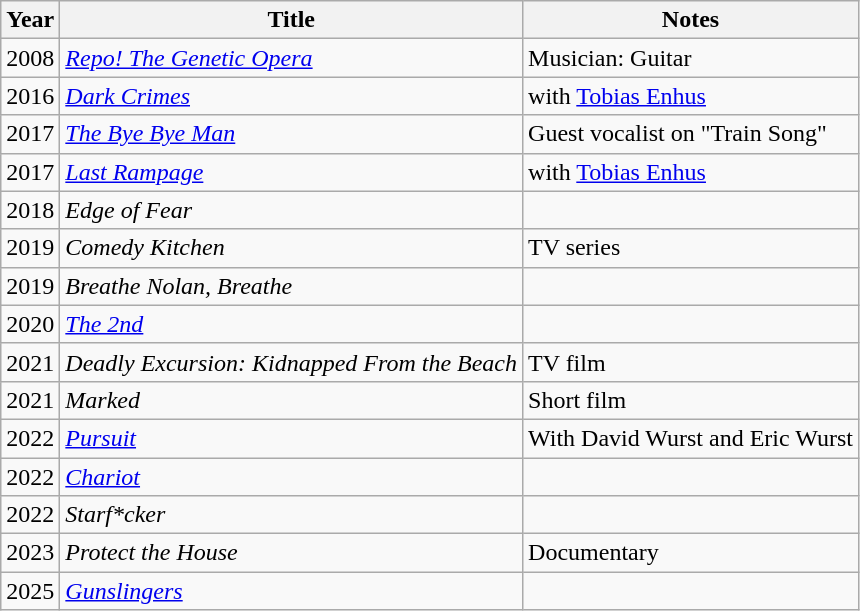<table class="wikitable">
<tr>
<th>Year</th>
<th>Title</th>
<th>Notes</th>
</tr>
<tr>
<td>2008</td>
<td><em><a href='#'>Repo! The Genetic Opera</a></em></td>
<td>Musician: Guitar</td>
</tr>
<tr>
<td>2016</td>
<td><em><a href='#'>Dark Crimes</a></em></td>
<td>with <a href='#'>Tobias Enhus</a></td>
</tr>
<tr>
<td>2017</td>
<td><em><a href='#'>The Bye Bye Man</a></em></td>
<td>Guest vocalist on "Train Song"</td>
</tr>
<tr>
<td>2017</td>
<td><em><a href='#'>Last Rampage</a></em></td>
<td>with <a href='#'>Tobias Enhus</a></td>
</tr>
<tr>
<td>2018</td>
<td><em>Edge of Fear</em></td>
<td></td>
</tr>
<tr>
<td>2019</td>
<td><em>Comedy Kitchen</em></td>
<td>TV series</td>
</tr>
<tr>
<td>2019</td>
<td><em>Breathe Nolan, Breathe</em></td>
<td></td>
</tr>
<tr>
<td>2020</td>
<td><em><a href='#'>The 2nd</a></em></td>
<td></td>
</tr>
<tr>
<td>2021</td>
<td><em>Deadly Excursion: Kidnapped From the Beach</em></td>
<td>TV film</td>
</tr>
<tr>
<td>2021</td>
<td><em>Marked</em></td>
<td>Short film</td>
</tr>
<tr>
<td>2022</td>
<td><em><a href='#'>Pursuit</a></em></td>
<td>With David Wurst and Eric Wurst</td>
</tr>
<tr>
<td>2022</td>
<td><em><a href='#'>Chariot</a></em></td>
<td></td>
</tr>
<tr>
<td>2022</td>
<td><em>Starf*cker</em></td>
<td></td>
</tr>
<tr>
<td>2023</td>
<td><em>Protect the House</em></td>
<td>Documentary</td>
</tr>
<tr>
<td>2025</td>
<td><em><a href='#'>Gunslingers</a></em></td>
<td></td>
</tr>
</table>
